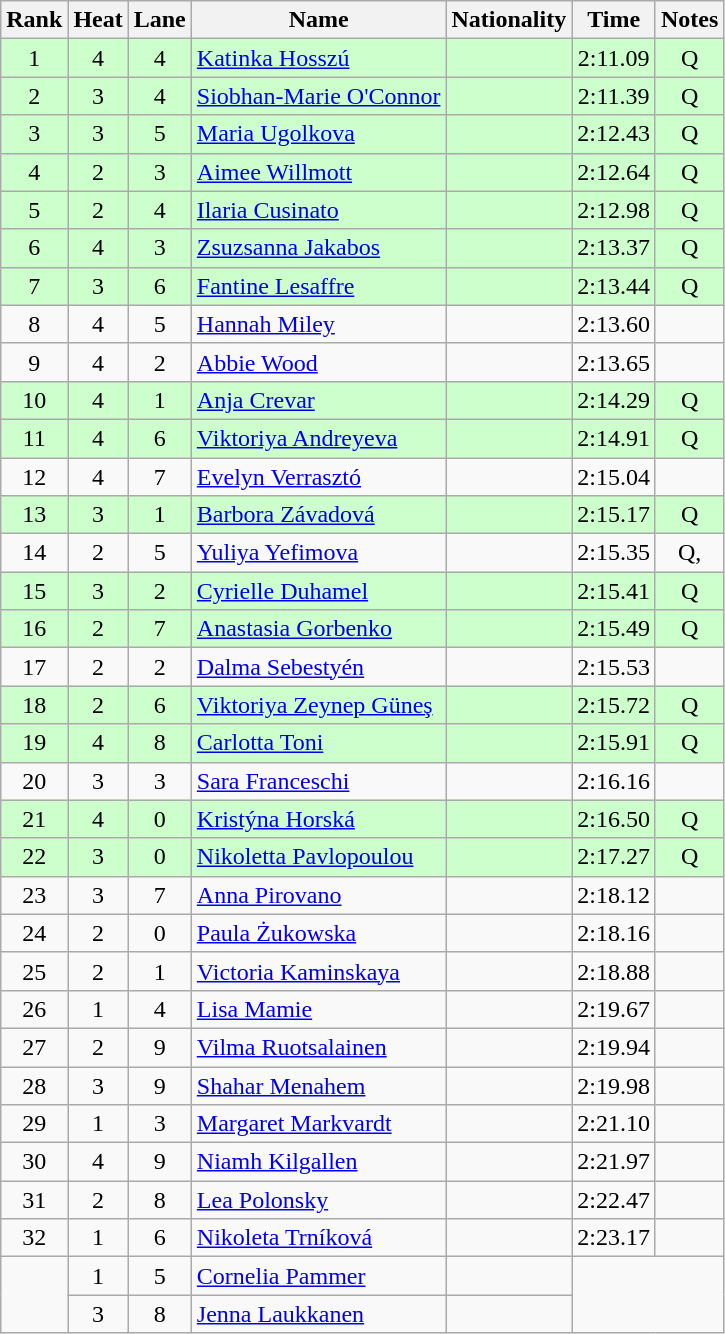<table class="wikitable sortable" style="text-align:center">
<tr>
<th>Rank</th>
<th>Heat</th>
<th>Lane</th>
<th>Name</th>
<th>Nationality</th>
<th>Time</th>
<th>Notes</th>
</tr>
<tr bgcolor=ccffcc>
<td>1</td>
<td>4</td>
<td>4</td>
<td align=left><a href='#'>Katinka Hosszú</a></td>
<td align=left></td>
<td>2:11.09</td>
<td>Q</td>
</tr>
<tr bgcolor=ccffcc>
<td>2</td>
<td>3</td>
<td>4</td>
<td align=left><a href='#'>Siobhan-Marie O'Connor</a></td>
<td align=left></td>
<td>2:11.39</td>
<td>Q</td>
</tr>
<tr bgcolor=ccffcc>
<td>3</td>
<td>3</td>
<td>5</td>
<td align=left><a href='#'>Maria Ugolkova</a></td>
<td align=left></td>
<td>2:12.43</td>
<td>Q</td>
</tr>
<tr bgcolor=ccffcc>
<td>4</td>
<td>2</td>
<td>3</td>
<td align=left><a href='#'>Aimee Willmott</a></td>
<td align=left></td>
<td>2:12.64</td>
<td>Q</td>
</tr>
<tr bgcolor=ccffcc>
<td>5</td>
<td>2</td>
<td>4</td>
<td align=left><a href='#'>Ilaria Cusinato</a></td>
<td align=left></td>
<td>2:12.98</td>
<td>Q</td>
</tr>
<tr bgcolor=ccffcc>
<td>6</td>
<td>4</td>
<td>3</td>
<td align=left><a href='#'>Zsuzsanna Jakabos</a></td>
<td align=left></td>
<td>2:13.37</td>
<td>Q</td>
</tr>
<tr bgcolor=ccffcc>
<td>7</td>
<td>3</td>
<td>6</td>
<td align=left><a href='#'>Fantine Lesaffre</a></td>
<td align=left></td>
<td>2:13.44</td>
<td>Q</td>
</tr>
<tr>
<td>8</td>
<td>4</td>
<td>5</td>
<td align=left><a href='#'>Hannah Miley</a></td>
<td align=left></td>
<td>2:13.60</td>
<td></td>
</tr>
<tr>
<td>9</td>
<td>4</td>
<td>2</td>
<td align=left><a href='#'>Abbie Wood</a></td>
<td align=left></td>
<td>2:13.65</td>
<td></td>
</tr>
<tr bgcolor=ccffcc>
<td>10</td>
<td>4</td>
<td>1</td>
<td align=left><a href='#'>Anja Crevar</a></td>
<td align=left></td>
<td>2:14.29</td>
<td>Q</td>
</tr>
<tr bgcolor=ccffcc>
<td>11</td>
<td>4</td>
<td>6</td>
<td align=left><a href='#'>Viktoriya Andreyeva</a></td>
<td align=left></td>
<td>2:14.91</td>
<td>Q</td>
</tr>
<tr>
<td>12</td>
<td>4</td>
<td>7</td>
<td align=left><a href='#'>Evelyn Verrasztó</a></td>
<td align=left></td>
<td>2:15.04</td>
<td></td>
</tr>
<tr bgcolor=ccffcc>
<td>13</td>
<td>3</td>
<td>1</td>
<td align=left><a href='#'>Barbora Závadová</a></td>
<td align=left></td>
<td>2:15.17</td>
<td>Q</td>
</tr>
<tr>
<td>14</td>
<td>2</td>
<td>5</td>
<td align=left><a href='#'>Yuliya Yefimova</a></td>
<td align=left></td>
<td>2:15.35</td>
<td>Q, </td>
</tr>
<tr bgcolor=ccffcc>
<td>15</td>
<td>3</td>
<td>2</td>
<td align=left><a href='#'>Cyrielle Duhamel</a></td>
<td align=left></td>
<td>2:15.41</td>
<td>Q</td>
</tr>
<tr bgcolor=ccffcc>
<td>16</td>
<td>2</td>
<td>7</td>
<td align=left><a href='#'>Anastasia Gorbenko</a></td>
<td align=left></td>
<td>2:15.49</td>
<td>Q</td>
</tr>
<tr>
<td>17</td>
<td>2</td>
<td>2</td>
<td align=left><a href='#'>Dalma Sebestyén</a></td>
<td align=left></td>
<td>2:15.53</td>
<td></td>
</tr>
<tr bgcolor=ccffcc>
<td>18</td>
<td>2</td>
<td>6</td>
<td align=left><a href='#'>Viktoriya Zeynep Güneş</a></td>
<td align=left></td>
<td>2:15.72</td>
<td>Q</td>
</tr>
<tr bgcolor=ccffcc>
<td>19</td>
<td>4</td>
<td>8</td>
<td align=left><a href='#'>Carlotta Toni</a></td>
<td align=left></td>
<td>2:15.91</td>
<td>Q</td>
</tr>
<tr>
<td>20</td>
<td>3</td>
<td>3</td>
<td align=left><a href='#'>Sara Franceschi</a></td>
<td align=left></td>
<td>2:16.16</td>
<td></td>
</tr>
<tr bgcolor=ccffcc>
<td>21</td>
<td>4</td>
<td>0</td>
<td align=left><a href='#'>Kristýna Horská</a></td>
<td align=left></td>
<td>2:16.50</td>
<td>Q</td>
</tr>
<tr bgcolor=ccffcc>
<td>22</td>
<td>3</td>
<td>0</td>
<td align=left><a href='#'>Nikoletta Pavlopoulou</a></td>
<td align=left></td>
<td>2:17.27</td>
<td>Q</td>
</tr>
<tr>
<td>23</td>
<td>3</td>
<td>7</td>
<td align=left><a href='#'>Anna Pirovano</a></td>
<td align=left></td>
<td>2:18.12</td>
<td></td>
</tr>
<tr>
<td>24</td>
<td>2</td>
<td>0</td>
<td align=left><a href='#'>Paula Żukowska</a></td>
<td align=left></td>
<td>2:18.16</td>
<td></td>
</tr>
<tr>
<td>25</td>
<td>2</td>
<td>1</td>
<td align=left><a href='#'>Victoria Kaminskaya</a></td>
<td align=left></td>
<td>2:18.88</td>
<td></td>
</tr>
<tr>
<td>26</td>
<td>1</td>
<td>4</td>
<td align=left><a href='#'>Lisa Mamie</a></td>
<td align=left></td>
<td>2:19.67</td>
<td></td>
</tr>
<tr>
<td>27</td>
<td>2</td>
<td>9</td>
<td align=left><a href='#'>Vilma Ruotsalainen</a></td>
<td align=left></td>
<td>2:19.94</td>
<td></td>
</tr>
<tr>
<td>28</td>
<td>3</td>
<td>9</td>
<td align=left><a href='#'>Shahar Menahem</a></td>
<td align=left></td>
<td>2:19.98</td>
<td></td>
</tr>
<tr>
<td>29</td>
<td>1</td>
<td>3</td>
<td align=left><a href='#'>Margaret Markvardt</a></td>
<td align=left></td>
<td>2:21.10</td>
<td></td>
</tr>
<tr>
<td>30</td>
<td>4</td>
<td>9</td>
<td align=left><a href='#'>Niamh Kilgallen</a></td>
<td align=left></td>
<td>2:21.97</td>
<td></td>
</tr>
<tr>
<td>31</td>
<td>2</td>
<td>8</td>
<td align=left><a href='#'>Lea Polonsky</a></td>
<td align=left></td>
<td>2:22.47</td>
<td></td>
</tr>
<tr>
<td>32</td>
<td>1</td>
<td>6</td>
<td align=left><a href='#'>Nikoleta Trníková</a></td>
<td align=left></td>
<td>2:23.17</td>
<td></td>
</tr>
<tr>
<td rowspan=2></td>
<td>1</td>
<td>5</td>
<td align=left><a href='#'>Cornelia Pammer</a></td>
<td align=left></td>
<td colspan=2 rowspan=2></td>
</tr>
<tr>
<td>3</td>
<td>8</td>
<td align=left><a href='#'>Jenna Laukkanen</a></td>
<td align=left></td>
</tr>
</table>
